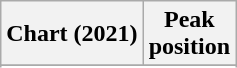<table class="wikitable sortable plainrowheaders" style="text-align:center">
<tr>
<th scope="col">Chart (2021)</th>
<th scope="col">Peak<br>position</th>
</tr>
<tr>
</tr>
<tr>
</tr>
<tr>
</tr>
<tr>
</tr>
</table>
